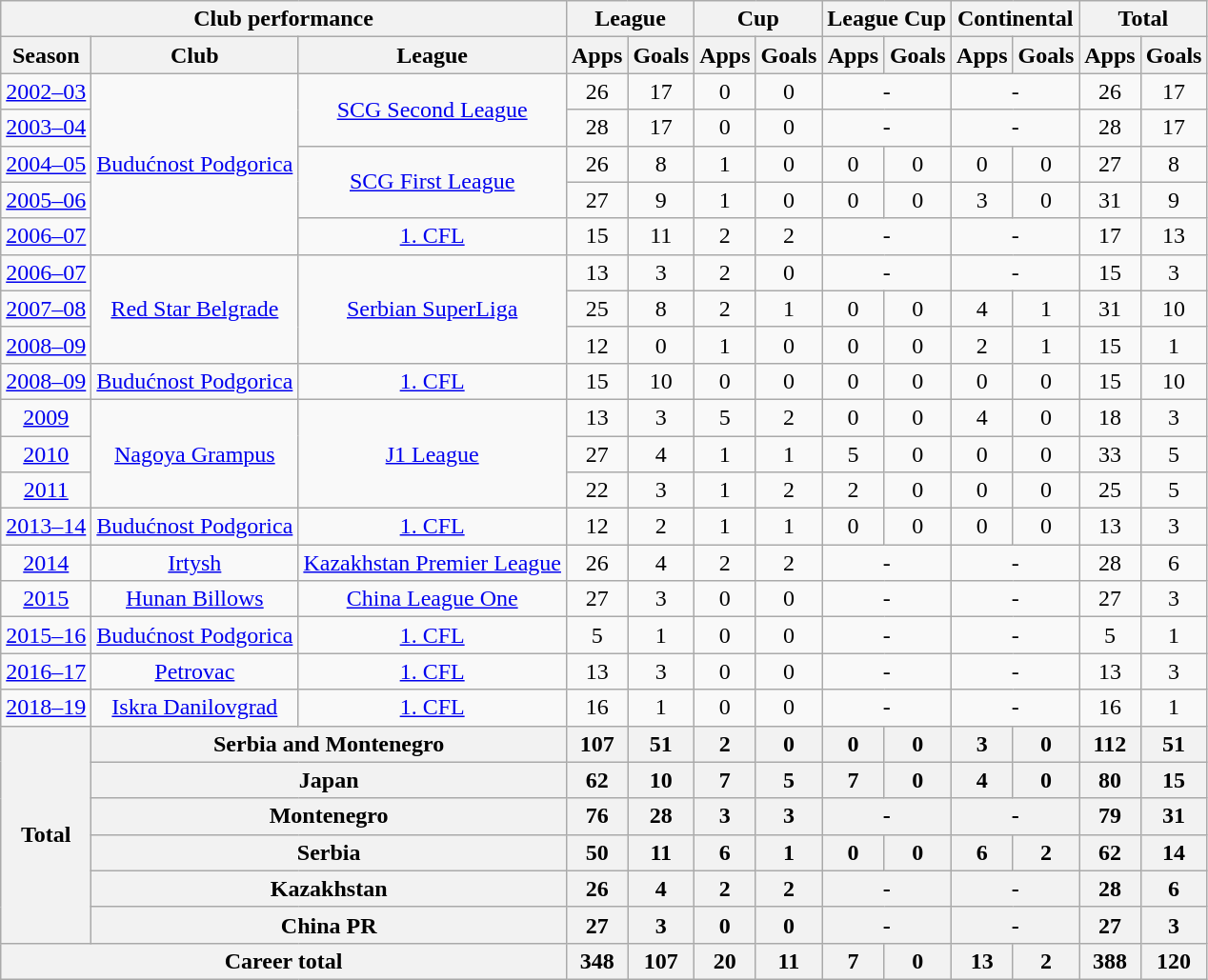<table class="wikitable" style="text-align:center">
<tr>
<th colspan=3>Club performance</th>
<th colspan=2>League</th>
<th colspan=2>Cup</th>
<th colspan=2>League Cup</th>
<th colspan=2>Continental</th>
<th colspan=2>Total</th>
</tr>
<tr>
<th>Season</th>
<th>Club</th>
<th>League</th>
<th>Apps</th>
<th>Goals</th>
<th>Apps</th>
<th>Goals</th>
<th>Apps</th>
<th>Goals</th>
<th>Apps</th>
<th>Goals</th>
<th>Apps</th>
<th>Goals</th>
</tr>
<tr>
<td><a href='#'>2002–03</a></td>
<td rowspan="5"><a href='#'>Budućnost Podgorica</a></td>
<td rowspan="2"><a href='#'>SCG Second League</a></td>
<td>26</td>
<td>17</td>
<td>0</td>
<td>0</td>
<td colspan="2">-</td>
<td colspan="2">-</td>
<td>26</td>
<td>17</td>
</tr>
<tr>
<td><a href='#'>2003–04</a></td>
<td>28</td>
<td>17</td>
<td>0</td>
<td>0</td>
<td colspan="2">-</td>
<td colspan="2">-</td>
<td>28</td>
<td>17</td>
</tr>
<tr>
<td><a href='#'>2004–05</a></td>
<td rowspan="2"><a href='#'>SCG First League</a></td>
<td>26</td>
<td>8</td>
<td>1</td>
<td>0</td>
<td>0</td>
<td>0</td>
<td>0</td>
<td>0</td>
<td>27</td>
<td>8</td>
</tr>
<tr>
<td><a href='#'>2005–06</a></td>
<td>27</td>
<td>9</td>
<td>1</td>
<td>0</td>
<td>0</td>
<td>0</td>
<td>3</td>
<td>0</td>
<td>31</td>
<td>9</td>
</tr>
<tr>
<td><a href='#'>2006–07</a></td>
<td><a href='#'>1. CFL</a></td>
<td>15</td>
<td>11</td>
<td>2</td>
<td>2</td>
<td colspan="2">-</td>
<td colspan="2">-</td>
<td>17</td>
<td>13</td>
</tr>
<tr>
<td><a href='#'>2006–07</a></td>
<td rowspan="3"><a href='#'>Red Star Belgrade</a></td>
<td rowspan="3"><a href='#'>Serbian SuperLiga</a></td>
<td>13</td>
<td>3</td>
<td>2</td>
<td>0</td>
<td colspan="2">-</td>
<td colspan="2">-</td>
<td>15</td>
<td>3</td>
</tr>
<tr>
<td><a href='#'>2007–08</a></td>
<td>25</td>
<td>8</td>
<td>2</td>
<td>1</td>
<td>0</td>
<td>0</td>
<td>4</td>
<td>1</td>
<td>31</td>
<td>10</td>
</tr>
<tr>
<td><a href='#'>2008–09</a></td>
<td>12</td>
<td>0</td>
<td>1</td>
<td>0</td>
<td>0</td>
<td>0</td>
<td>2</td>
<td>1</td>
<td>15</td>
<td>1</td>
</tr>
<tr>
<td><a href='#'>2008–09</a></td>
<td><a href='#'>Budućnost Podgorica</a></td>
<td><a href='#'>1. CFL</a></td>
<td>15</td>
<td>10</td>
<td>0</td>
<td>0</td>
<td>0</td>
<td>0</td>
<td>0</td>
<td>0</td>
<td>15</td>
<td>10</td>
</tr>
<tr>
<td><a href='#'>2009</a></td>
<td rowspan="3"><a href='#'>Nagoya Grampus</a></td>
<td rowspan="3"><a href='#'>J1 League</a></td>
<td>13</td>
<td>3</td>
<td>5</td>
<td>2</td>
<td>0</td>
<td>0</td>
<td>4</td>
<td>0</td>
<td>18</td>
<td>3</td>
</tr>
<tr>
<td><a href='#'>2010</a></td>
<td>27</td>
<td>4</td>
<td>1</td>
<td>1</td>
<td>5</td>
<td>0</td>
<td>0</td>
<td>0</td>
<td>33</td>
<td>5</td>
</tr>
<tr>
<td><a href='#'>2011</a></td>
<td>22</td>
<td>3</td>
<td>1</td>
<td>2</td>
<td>2</td>
<td>0</td>
<td>0</td>
<td>0</td>
<td>25</td>
<td>5</td>
</tr>
<tr>
<td><a href='#'>2013–14</a></td>
<td><a href='#'>Budućnost Podgorica</a></td>
<td><a href='#'>1. CFL</a></td>
<td>12</td>
<td>2</td>
<td>1</td>
<td>1</td>
<td>0</td>
<td>0</td>
<td>0</td>
<td>0</td>
<td>13</td>
<td>3</td>
</tr>
<tr>
<td><a href='#'>2014</a></td>
<td><a href='#'>Irtysh</a></td>
<td><a href='#'>Kazakhstan Premier League</a></td>
<td>26</td>
<td>4</td>
<td>2</td>
<td>2</td>
<td colspan="2">-</td>
<td colspan="2">-</td>
<td>28</td>
<td>6</td>
</tr>
<tr>
<td><a href='#'>2015</a></td>
<td><a href='#'>Hunan Billows</a></td>
<td><a href='#'>China League One</a></td>
<td>27</td>
<td>3</td>
<td>0</td>
<td>0</td>
<td colspan="2">-</td>
<td colspan="2">-</td>
<td>27</td>
<td>3</td>
</tr>
<tr>
<td><a href='#'>2015–16</a></td>
<td><a href='#'>Budućnost Podgorica</a></td>
<td><a href='#'>1. CFL</a></td>
<td>5</td>
<td>1</td>
<td>0</td>
<td>0</td>
<td colspan="2">-</td>
<td colspan="2">-</td>
<td>5</td>
<td>1</td>
</tr>
<tr>
<td><a href='#'>2016–17</a></td>
<td><a href='#'>Petrovac</a></td>
<td><a href='#'>1. CFL</a></td>
<td>13</td>
<td>3</td>
<td>0</td>
<td>0</td>
<td colspan="2">-</td>
<td colspan="2">-</td>
<td>13</td>
<td>3</td>
</tr>
<tr>
<td><a href='#'>2018–19</a></td>
<td><a href='#'>Iskra Danilovgrad</a></td>
<td><a href='#'>1. CFL</a></td>
<td>16</td>
<td>1</td>
<td>0</td>
<td>0</td>
<td colspan="2">-</td>
<td colspan="2">-</td>
<td>16</td>
<td>1</td>
</tr>
<tr>
<th rowspan=6>Total</th>
<th colspan=2>Serbia and Montenegro</th>
<th>107</th>
<th>51</th>
<th>2</th>
<th>0</th>
<th>0</th>
<th>0</th>
<th>3</th>
<th>0</th>
<th>112</th>
<th>51</th>
</tr>
<tr>
<th colspan=2>Japan</th>
<th>62</th>
<th>10</th>
<th>7</th>
<th>5</th>
<th>7</th>
<th>0</th>
<th>4</th>
<th>0</th>
<th>80</th>
<th>15</th>
</tr>
<tr>
<th colspan=2>Montenegro</th>
<th>76</th>
<th>28</th>
<th>3</th>
<th>3</th>
<th colspan="2">-</th>
<th colspan="2">-</th>
<th>79</th>
<th>31</th>
</tr>
<tr>
<th colspan=2>Serbia</th>
<th>50</th>
<th>11</th>
<th>6</th>
<th>1</th>
<th>0</th>
<th>0</th>
<th>6</th>
<th>2</th>
<th>62</th>
<th>14</th>
</tr>
<tr>
<th colspan=2>Kazakhstan</th>
<th>26</th>
<th>4</th>
<th>2</th>
<th>2</th>
<th colspan="2">-</th>
<th colspan="2">-</th>
<th>28</th>
<th>6</th>
</tr>
<tr>
<th colspan=2>China PR</th>
<th>27</th>
<th>3</th>
<th>0</th>
<th>0</th>
<th colspan="2">-</th>
<th colspan="2">-</th>
<th>27</th>
<th>3</th>
</tr>
<tr>
<th colspan=3>Career total</th>
<th>348</th>
<th>107</th>
<th>20</th>
<th>11</th>
<th>7</th>
<th>0</th>
<th>13</th>
<th>2</th>
<th>388</th>
<th>120</th>
</tr>
</table>
